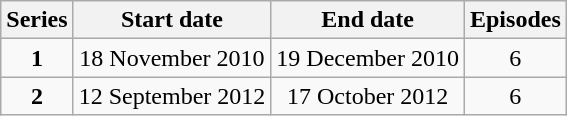<table class="wikitable" style="text-align:center;">
<tr>
<th>Series</th>
<th>Start date</th>
<th>End date</th>
<th>Episodes</th>
</tr>
<tr>
<td><strong>1</strong></td>
<td>18 November 2010</td>
<td>19 December 2010</td>
<td>6</td>
</tr>
<tr>
<td><strong>2</strong></td>
<td>12 September 2012</td>
<td>17 October 2012</td>
<td>6</td>
</tr>
</table>
